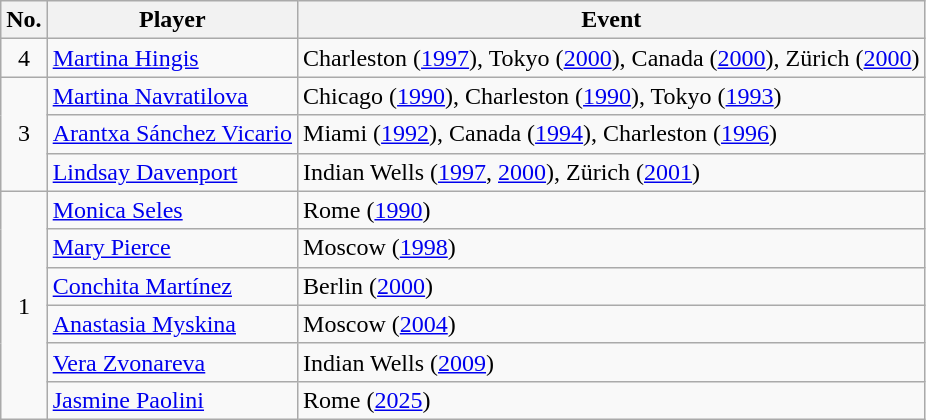<table class="wikitable">
<tr>
<th scope="col">No.</th>
<th scope="col">Player</th>
<th scope="col">Event</th>
</tr>
<tr>
<td style="text-align:center">4</td>
<td> <a href='#'>Martina Hingis</a></td>
<td>Charleston (<a href='#'>1997</a>), Tokyo (<a href='#'>2000</a>), Canada (<a href='#'>2000</a>), Zürich (<a href='#'>2000</a>)</td>
</tr>
<tr>
<td rowspan="3" style="text-align:center">3</td>
<td> <a href='#'>Martina Navratilova</a></td>
<td>Chicago (<a href='#'>1990</a>), Charleston (<a href='#'>1990</a>), Tokyo (<a href='#'>1993</a>)</td>
</tr>
<tr>
<td> <a href='#'>Arantxa Sánchez Vicario</a></td>
<td>Miami (<a href='#'>1992</a>), Canada (<a href='#'>1994</a>), Charleston (<a href='#'>1996</a>)</td>
</tr>
<tr>
<td> <a href='#'>Lindsay Davenport</a></td>
<td>Indian Wells (<a href='#'>1997</a>, <a href='#'>2000</a>), Zürich (<a href='#'>2001</a>)</td>
</tr>
<tr>
<td rowspan="6" style="text-align:center">1</td>
<td> <a href='#'>Monica Seles</a></td>
<td>Rome (<a href='#'>1990</a>)</td>
</tr>
<tr>
<td> <a href='#'>Mary Pierce</a></td>
<td>Moscow (<a href='#'>1998</a>)</td>
</tr>
<tr>
<td> <a href='#'>Conchita Martínez</a></td>
<td>Berlin (<a href='#'>2000</a>)</td>
</tr>
<tr>
<td> <a href='#'>Anastasia Myskina</a></td>
<td>Moscow (<a href='#'>2004</a>)</td>
</tr>
<tr>
<td> <a href='#'>Vera Zvonareva</a></td>
<td>Indian Wells (<a href='#'>2009</a>)</td>
</tr>
<tr>
<td> <a href='#'>Jasmine Paolini</a></td>
<td>Rome (<a href='#'>2025</a>)</td>
</tr>
</table>
